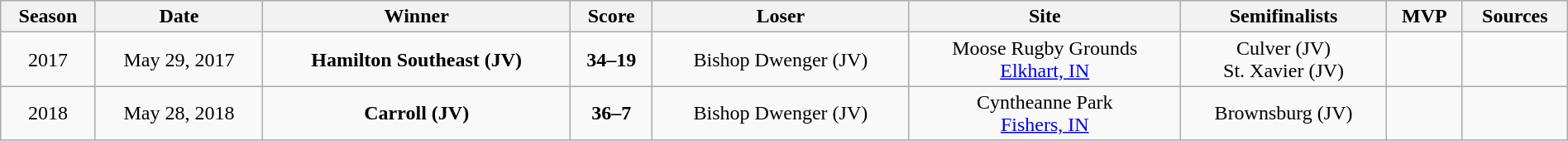<table class="wikitable" style="width:100%;">
<tr>
<th>Season</th>
<th>Date</th>
<th>Winner</th>
<th>Score</th>
<th>Loser</th>
<th>Site</th>
<th>Semifinalists</th>
<th>MVP</th>
<th>Sources</th>
</tr>
<tr Jacob Hays>
<td align=center>2017</td>
<td align=center>May 29, 2017</td>
<td align=center><strong>Hamilton Southeast (JV)</strong></td>
<td align=center><strong>34–19</strong></td>
<td align=center>Bishop Dwenger (JV)</td>
<td align=center>Moose Rugby Grounds<br><a href='#'>Elkhart, IN</a></td>
<td align=center>Culver (JV)<br>St. Xavier (JV)</td>
<td align=center></td>
<td align=center></td>
</tr>
<tr>
<td align=center>2018</td>
<td align=center>May 28, 2018</td>
<td align=center><strong>Carroll (JV)</strong></td>
<td align=center><strong>36–7</strong></td>
<td align=center>Bishop Dwenger (JV)</td>
<td align=center>Cyntheanne Park<br><a href='#'>Fishers, IN</a></td>
<td align=center>Brownsburg (JV)</td>
<td align=center></td>
<td align=center></td>
</tr>
</table>
